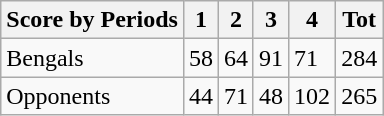<table class="wikitable">
<tr>
<th>Score by Periods</th>
<th>1</th>
<th>2</th>
<th>3</th>
<th>4</th>
<th>Tot</th>
</tr>
<tr>
<td>Bengals</td>
<td>58</td>
<td>64</td>
<td>91</td>
<td>71</td>
<td>284</td>
</tr>
<tr>
<td>Opponents</td>
<td>44</td>
<td>71</td>
<td>48</td>
<td>102</td>
<td>265</td>
</tr>
</table>
